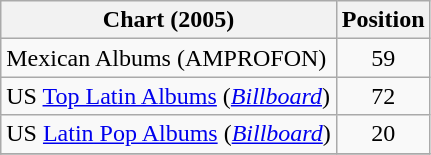<table class="wikitable plainrowheaders sortable" style="text-align:center;">
<tr>
<th scope="col">Chart (2005)</th>
<th scope="col">Position</th>
</tr>
<tr>
<td align="left">Mexican Albums (AMPROFON)</td>
<td>59</td>
</tr>
<tr>
<td align="left">US <a href='#'>Top Latin Albums</a> (<em><a href='#'>Billboard</a></em>)</td>
<td align="center">72</td>
</tr>
<tr>
<td align="left">US <a href='#'>Latin Pop Albums</a> (<em><a href='#'>Billboard</a></em>)</td>
<td align="center">20</td>
</tr>
<tr>
</tr>
</table>
